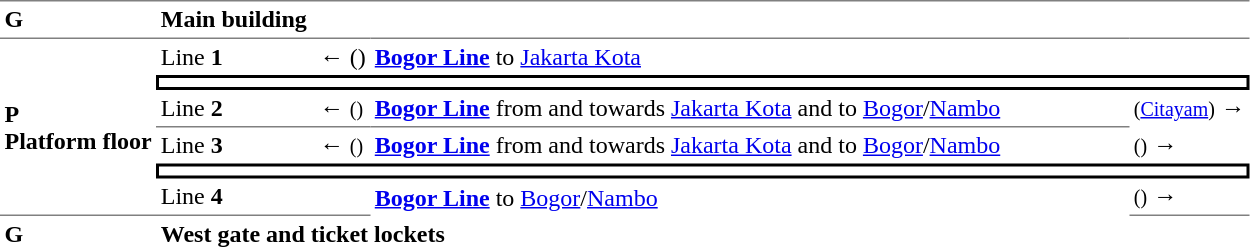<table cellspacing="0" cellpadding="3">
<tr>
<td style="border-top:solid 1px gray;"><strong>G</strong></td>
<td colspan="4" style="border-top:solid 1px gray;"><strong>Main building</strong></td>
</tr>
<tr>
<td rowspan="6" style="border-top:solid 1px gray; border-bottom:solid 1px gray;"><strong>P</strong><br><strong>Platform floor</strong></td>
<td style="border-top:solid 1px gray;">Line <strong>1</strong></td>
<td style="border-top:solid 1px gray;">←  ()</td>
<td width="500" style="border-top:solid 1px gray;"> <strong><a href='#'>Bogor Line</a></strong> to <a href='#'>Jakarta Kota</a></td>
<td style="border-top:solid 1px gray;"></td>
</tr>
<tr>
<td colspan="4" style="border-top:solid 2px black;border-right:solid 2px black;border-left:solid 2px black;border-bottom:solid 2px black;text-align:center;"></td>
</tr>
<tr>
<td>Line <strong>2</strong></td>
<td>←  <small>(</small><small>)</small></td>
<td width="500"> <strong><a href='#'>Bogor Line</a></strong> from and towards <a href='#'>Jakarta Kota</a> and to <a href='#'>Bogor</a>/<a href='#'>Nambo</a></td>
<td><small>(<a href='#'>Citayam</a>)</small> →</td>
</tr>
<tr>
<td style="border-top:solid 1px gray;" width="100">Line <strong>3</strong></td>
<td style="border-top:solid 1px gray;">←  <small>(</small><small>)</small></td>
<td width="500" style="border-top:solid 1px gray;"> <strong><a href='#'>Bogor Line</a></strong> from and towards <a href='#'>Jakarta Kota</a> and to <a href='#'>Bogor</a>/<a href='#'>Nambo</a></td>
<td><small>(</small><small>)</small> →</td>
</tr>
<tr>
<td colspan="4" style="border-top:solid 2px black;border-right:solid 2px black;border-left:solid 2px black;border-bottom:solid 2px black;text-align:center;"></td>
</tr>
<tr>
<td style="border-bottom:solid 1px gray;">Line <strong>4</strong></td>
<td style="border-bottom:solid 1px gray;"></td>
<td> <strong><a href='#'>Bogor Line</a></strong> to <a href='#'>Bogor</a>/<a href='#'>Nambo</a></td>
<td style="border-bottom:solid 1px gray;"><small>(</small><small>)</small> →</td>
</tr>
<tr>
<td><strong>G</strong></td>
<td colspan="4"><strong>West gate and ticket lockets</strong></td>
</tr>
</table>
